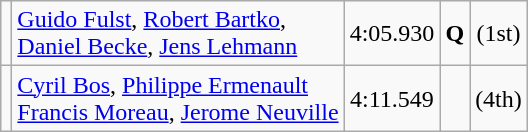<table class="wikitable" style="text-align:center;">
<tr>
<td align=left></td>
<td align=left><a href='#'>Guido Fulst</a>, <a href='#'>Robert Bartko</a>,<br><a href='#'>Daniel Becke</a>, <a href='#'>Jens Lehmann</a></td>
<td>4:05.930</td>
<td><strong>Q</strong></td>
<td>(1st)</td>
</tr>
<tr>
<td align=left></td>
<td align=left><a href='#'>Cyril Bos</a>, <a href='#'>Philippe Ermenault</a><br><a href='#'>Francis Moreau</a>, <a href='#'>Jerome Neuville</a></td>
<td>4:11.549</td>
<td></td>
<td>(4th)</td>
</tr>
</table>
